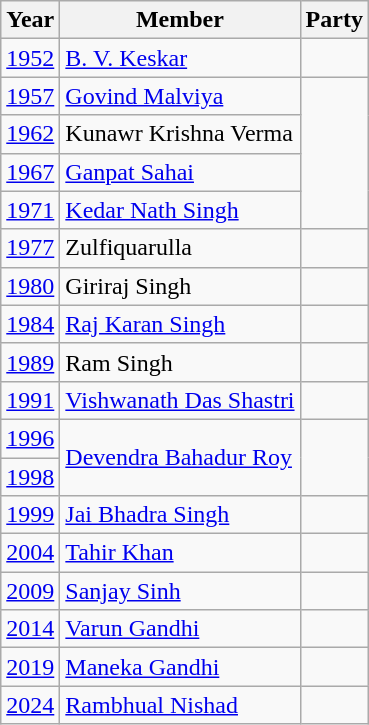<table class="wikitable sortable">
<tr>
<th>Year</th>
<th>Member</th>
<th colspan="2">Party</th>
</tr>
<tr>
<td><a href='#'>1952</a></td>
<td><a href='#'>B. V. Keskar</a></td>
<td></td>
</tr>
<tr>
<td><a href='#'>1957</a></td>
<td><a href='#'>Govind Malviya</a></td>
</tr>
<tr>
<td><a href='#'>1962</a></td>
<td>Kunawr Krishna Verma</td>
</tr>
<tr>
<td><a href='#'>1967</a></td>
<td><a href='#'>Ganpat Sahai</a></td>
</tr>
<tr>
<td><a href='#'>1971</a></td>
<td><a href='#'>Kedar Nath Singh</a></td>
</tr>
<tr>
<td><a href='#'>1977</a></td>
<td>Zulfiquarulla</td>
<td></td>
</tr>
<tr>
<td><a href='#'>1980</a></td>
<td>Giriraj Singh</td>
<td></td>
</tr>
<tr>
<td><a href='#'>1984</a></td>
<td><a href='#'>Raj Karan Singh</a></td>
<td></td>
</tr>
<tr>
<td><a href='#'>1989</a></td>
<td>Ram Singh</td>
<td></td>
</tr>
<tr>
<td><a href='#'>1991</a></td>
<td><a href='#'>Vishwanath Das Shastri</a></td>
<td></td>
</tr>
<tr>
<td><a href='#'>1996</a></td>
<td rowspan="2"><a href='#'>Devendra Bahadur Roy</a></td>
</tr>
<tr>
<td><a href='#'>1998</a></td>
</tr>
<tr>
<td><a href='#'>1999</a></td>
<td><a href='#'>Jai Bhadra Singh</a></td>
<td></td>
</tr>
<tr>
<td><a href='#'>2004</a></td>
<td><a href='#'>Tahir Khan</a></td>
</tr>
<tr>
<td><a href='#'>2009</a></td>
<td><a href='#'>Sanjay Sinh</a></td>
<td></td>
</tr>
<tr>
<td><a href='#'>2014</a></td>
<td><a href='#'>Varun Gandhi</a></td>
<td></td>
</tr>
<tr>
<td><a href='#'>2019</a></td>
<td><a href='#'>Maneka Gandhi</a></td>
</tr>
<tr>
<td><a href='#'>2024</a></td>
<td><a href='#'>Rambhual Nishad</a></td>
<td></td>
</tr>
</table>
